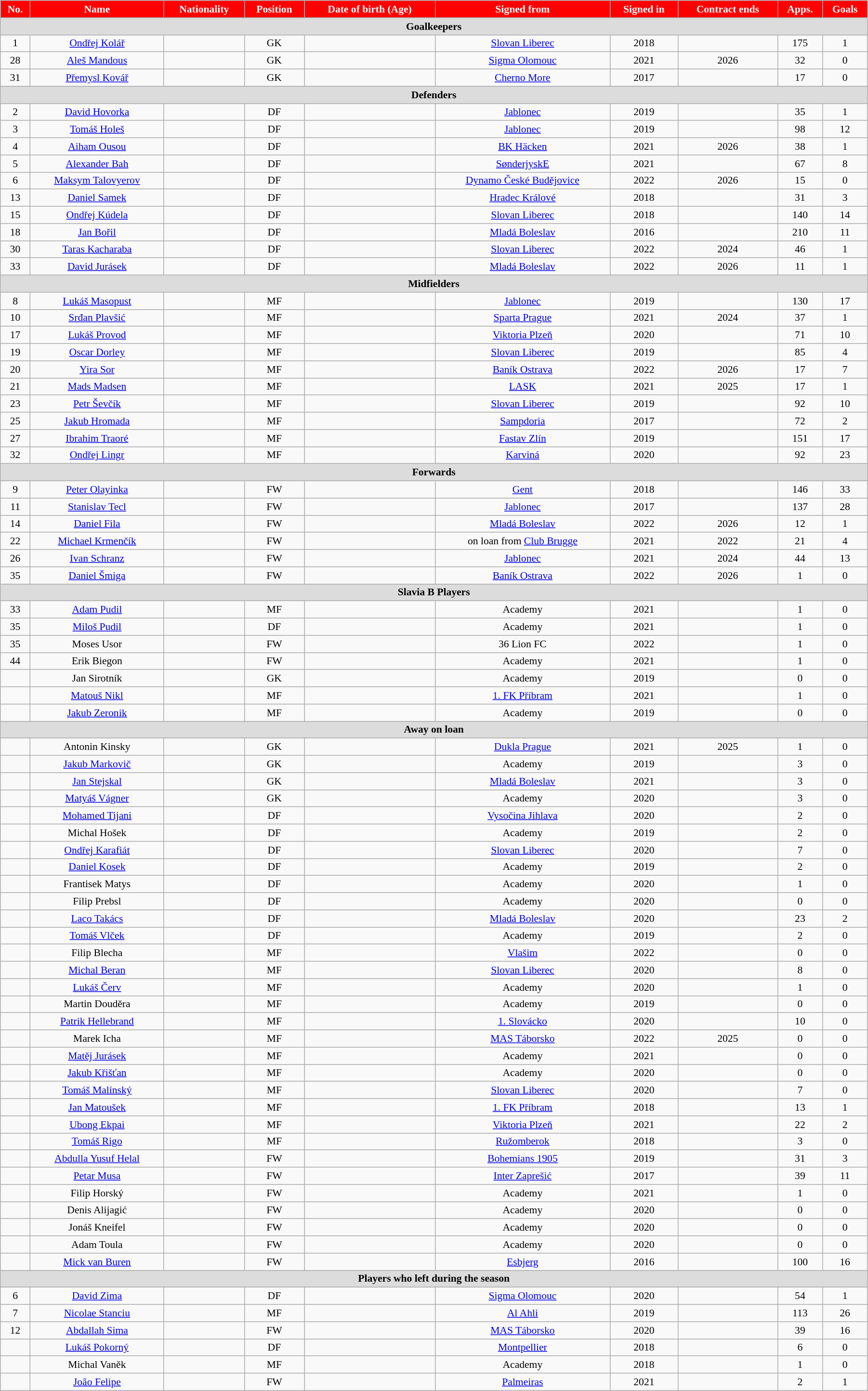<table class="wikitable"  style="text-align:center; font-size:90%; width:95%;">
<tr>
<th style="background:#FF0000; color:white; text-align:center;">No.</th>
<th style="background:#FF0000; color:white; text-align:center;">Name</th>
<th style="background:#FF0000; color:white; text-align:center;">Nationality</th>
<th style="background:#FF0000; color:white; text-align:center;">Position</th>
<th style="background:#FF0000; color:white; text-align:center;">Date of birth (Age)</th>
<th style="background:#FF0000; color:white; text-align:center;">Signed from</th>
<th style="background:#FF0000; color:white; text-align:center;">Signed in</th>
<th style="background:#FF0000; color:white; text-align:center;">Contract ends</th>
<th style="background:#FF0000; color:white; text-align:center;">Apps.</th>
<th style="background:#FF0000; color:white; text-align:center;">Goals</th>
</tr>
<tr>
<th colspan="11"  style="background:#dcdcdc; text-align:center;">Goalkeepers</th>
</tr>
<tr>
<td>1</td>
<td><a href='#'>Ondřej Kolář</a></td>
<td></td>
<td>GK</td>
<td></td>
<td><a href='#'>Slovan Liberec</a></td>
<td>2018</td>
<td></td>
<td>175</td>
<td>1</td>
</tr>
<tr>
<td>28</td>
<td><a href='#'>Aleš Mandous</a></td>
<td></td>
<td>GK</td>
<td></td>
<td><a href='#'>Sigma Olomouc</a></td>
<td>2021</td>
<td>2026</td>
<td>32</td>
<td>0</td>
</tr>
<tr>
<td>31</td>
<td><a href='#'>Přemysl Kovář</a></td>
<td></td>
<td>GK</td>
<td></td>
<td><a href='#'>Cherno More</a></td>
<td>2017</td>
<td></td>
<td>17</td>
<td>0</td>
</tr>
<tr>
<th colspan="11"  style="background:#dcdcdc; text-align:center;">Defenders</th>
</tr>
<tr>
<td>2</td>
<td><a href='#'>David Hovorka</a></td>
<td></td>
<td>DF</td>
<td></td>
<td><a href='#'>Jablonec</a></td>
<td>2019</td>
<td></td>
<td>35</td>
<td>1</td>
</tr>
<tr>
<td>3</td>
<td><a href='#'>Tomáš Holeš</a></td>
<td></td>
<td>DF</td>
<td></td>
<td><a href='#'>Jablonec</a></td>
<td>2019</td>
<td></td>
<td>98</td>
<td>12</td>
</tr>
<tr>
<td>4</td>
<td><a href='#'>Aiham Ousou</a></td>
<td></td>
<td>DF</td>
<td></td>
<td><a href='#'>BK Häcken</a></td>
<td>2021</td>
<td>2026</td>
<td>38</td>
<td>1</td>
</tr>
<tr>
<td>5</td>
<td><a href='#'>Alexander Bah</a></td>
<td></td>
<td>DF</td>
<td></td>
<td><a href='#'>SønderjyskE</a></td>
<td>2021</td>
<td></td>
<td>67</td>
<td>8</td>
</tr>
<tr>
<td>6</td>
<td><a href='#'>Maksym Talovyerov</a></td>
<td></td>
<td>DF</td>
<td></td>
<td><a href='#'>Dynamo České Budějovice</a></td>
<td>2022</td>
<td>2026</td>
<td>15</td>
<td>0</td>
</tr>
<tr>
<td>13</td>
<td><a href='#'>Daniel Samek</a></td>
<td></td>
<td>DF</td>
<td></td>
<td><a href='#'>Hradec Králové</a></td>
<td>2018</td>
<td></td>
<td>31</td>
<td>3</td>
</tr>
<tr>
<td>15</td>
<td><a href='#'>Ondřej Kúdela</a></td>
<td></td>
<td>DF</td>
<td></td>
<td><a href='#'>Slovan Liberec</a></td>
<td>2018</td>
<td></td>
<td>140</td>
<td>14</td>
</tr>
<tr>
<td>18</td>
<td><a href='#'>Jan Bořil</a></td>
<td></td>
<td>DF</td>
<td></td>
<td><a href='#'>Mladá Boleslav</a></td>
<td>2016</td>
<td></td>
<td>210</td>
<td>11</td>
</tr>
<tr>
<td>30</td>
<td><a href='#'>Taras Kacharaba</a></td>
<td></td>
<td>DF</td>
<td></td>
<td><a href='#'>Slovan Liberec</a></td>
<td>2022</td>
<td>2024</td>
<td>46</td>
<td>1</td>
</tr>
<tr>
<td>33</td>
<td><a href='#'>David Jurásek</a></td>
<td></td>
<td>DF</td>
<td></td>
<td><a href='#'>Mladá Boleslav</a></td>
<td>2022</td>
<td>2026</td>
<td>11</td>
<td>1</td>
</tr>
<tr>
<th colspan="11"  style="background:#dcdcdc; text-align:center;">Midfielders</th>
</tr>
<tr>
<td>8</td>
<td><a href='#'>Lukáš Masopust</a></td>
<td></td>
<td>MF</td>
<td></td>
<td><a href='#'>Jablonec</a></td>
<td>2019</td>
<td></td>
<td>130</td>
<td>17</td>
</tr>
<tr>
<td>10</td>
<td><a href='#'>Srđan Plavšić</a></td>
<td></td>
<td>MF</td>
<td></td>
<td><a href='#'>Sparta Prague</a></td>
<td>2021</td>
<td>2024</td>
<td>37</td>
<td>1</td>
</tr>
<tr>
<td>17</td>
<td><a href='#'>Lukáš Provod</a></td>
<td></td>
<td>MF</td>
<td></td>
<td><a href='#'>Viktoria Plzeň</a></td>
<td>2020</td>
<td></td>
<td>71</td>
<td>10</td>
</tr>
<tr>
<td>19</td>
<td><a href='#'>Oscar Dorley</a></td>
<td></td>
<td>MF</td>
<td></td>
<td><a href='#'>Slovan Liberec</a></td>
<td>2019</td>
<td></td>
<td>85</td>
<td>4</td>
</tr>
<tr>
<td>20</td>
<td><a href='#'>Yira Sor</a></td>
<td></td>
<td>MF</td>
<td></td>
<td><a href='#'>Baník Ostrava</a></td>
<td>2022</td>
<td>2026</td>
<td>17</td>
<td>7</td>
</tr>
<tr>
<td>21</td>
<td><a href='#'>Mads Madsen</a></td>
<td></td>
<td>MF</td>
<td></td>
<td><a href='#'>LASK</a></td>
<td>2021</td>
<td>2025</td>
<td>17</td>
<td>1</td>
</tr>
<tr>
<td>23</td>
<td><a href='#'>Petr Ševčík</a></td>
<td></td>
<td>MF</td>
<td></td>
<td><a href='#'>Slovan Liberec</a></td>
<td>2019</td>
<td></td>
<td>92</td>
<td>10</td>
</tr>
<tr>
<td>25</td>
<td><a href='#'>Jakub Hromada</a></td>
<td></td>
<td>MF</td>
<td></td>
<td><a href='#'>Sampdoria</a></td>
<td>2017</td>
<td></td>
<td>72</td>
<td>2</td>
</tr>
<tr>
<td>27</td>
<td><a href='#'>Ibrahim Traoré</a></td>
<td></td>
<td>MF</td>
<td></td>
<td><a href='#'>Fastav Zlín</a></td>
<td>2019</td>
<td></td>
<td>151</td>
<td>17</td>
</tr>
<tr>
<td>32</td>
<td><a href='#'>Ondřej Lingr</a></td>
<td></td>
<td>MF</td>
<td></td>
<td><a href='#'>Karviná</a></td>
<td>2020</td>
<td></td>
<td>92</td>
<td>23</td>
</tr>
<tr>
<th colspan="11"  style="background:#dcdcdc; text-align:center;">Forwards</th>
</tr>
<tr>
<td>9</td>
<td><a href='#'>Peter Olayinka</a></td>
<td></td>
<td>FW</td>
<td></td>
<td><a href='#'>Gent</a></td>
<td>2018</td>
<td></td>
<td>146</td>
<td>33</td>
</tr>
<tr>
<td>11</td>
<td><a href='#'>Stanislav Tecl</a></td>
<td></td>
<td>FW</td>
<td></td>
<td><a href='#'>Jablonec</a></td>
<td>2017</td>
<td></td>
<td>137</td>
<td>28</td>
</tr>
<tr>
<td>14</td>
<td><a href='#'>Daniel Fila</a></td>
<td></td>
<td>FW</td>
<td></td>
<td><a href='#'>Mladá Boleslav</a></td>
<td>2022</td>
<td>2026</td>
<td>12</td>
<td>1</td>
</tr>
<tr>
<td>22</td>
<td><a href='#'>Michael Krmenčík</a></td>
<td></td>
<td>FW</td>
<td></td>
<td>on loan from <a href='#'>Club Brugge</a></td>
<td>2021</td>
<td>2022</td>
<td>21</td>
<td>4</td>
</tr>
<tr>
<td>26</td>
<td><a href='#'>Ivan Schranz</a></td>
<td></td>
<td>FW</td>
<td></td>
<td><a href='#'>Jablonec</a></td>
<td>2021</td>
<td>2024</td>
<td>44</td>
<td>13</td>
</tr>
<tr>
<td>35</td>
<td><a href='#'>Daniel Šmiga</a></td>
<td></td>
<td>FW</td>
<td></td>
<td><a href='#'>Baník Ostrava</a></td>
<td>2022</td>
<td>2026</td>
<td>1</td>
<td>0</td>
</tr>
<tr>
<th colspan="11"  style="background:#dcdcdc; text-align:center;">Slavia B Players</th>
</tr>
<tr>
<td>33</td>
<td><a href='#'>Adam Pudil</a></td>
<td></td>
<td>MF</td>
<td></td>
<td>Academy</td>
<td>2021</td>
<td></td>
<td>1</td>
<td>0</td>
</tr>
<tr>
<td>35</td>
<td><a href='#'>Miloš Pudil</a></td>
<td></td>
<td>DF</td>
<td></td>
<td>Academy</td>
<td>2021</td>
<td></td>
<td>1</td>
<td>0</td>
</tr>
<tr>
<td>35</td>
<td>Moses Usor</td>
<td></td>
<td>FW</td>
<td></td>
<td>36 Lion FC</td>
<td>2022</td>
<td></td>
<td>1</td>
<td>0</td>
</tr>
<tr>
<td>44</td>
<td>Erik Biegon</td>
<td></td>
<td>FW</td>
<td></td>
<td>Academy</td>
<td>2021</td>
<td></td>
<td>1</td>
<td>0</td>
</tr>
<tr>
<td></td>
<td>Jan Sirotník</td>
<td></td>
<td>GK</td>
<td></td>
<td>Academy</td>
<td>2019</td>
<td></td>
<td>0</td>
<td>0</td>
</tr>
<tr>
<td></td>
<td><a href='#'>Matouš Nikl</a></td>
<td></td>
<td>MF</td>
<td></td>
<td><a href='#'>1. FK Příbram</a></td>
<td>2021</td>
<td></td>
<td>1</td>
<td>0</td>
</tr>
<tr>
<td></td>
<td><a href='#'>Jakub Zeronik</a></td>
<td></td>
<td>MF</td>
<td></td>
<td>Academy</td>
<td>2019</td>
<td></td>
<td>0</td>
<td>0</td>
</tr>
<tr>
<th colspan="11"  style="background:#dcdcdc; text-align:center;">Away on loan</th>
</tr>
<tr>
<td></td>
<td>Antonin Kinsky</td>
<td></td>
<td>GK</td>
<td></td>
<td><a href='#'>Dukla Prague</a></td>
<td>2021</td>
<td>2025</td>
<td>1</td>
<td>0</td>
</tr>
<tr>
<td></td>
<td><a href='#'>Jakub Markovič</a></td>
<td></td>
<td>GK</td>
<td></td>
<td>Academy</td>
<td>2019</td>
<td></td>
<td>3</td>
<td>0</td>
</tr>
<tr>
<td></td>
<td><a href='#'>Jan Stejskal</a></td>
<td></td>
<td>GK</td>
<td></td>
<td><a href='#'>Mladá Boleslav</a></td>
<td>2021</td>
<td></td>
<td>3</td>
<td>0</td>
</tr>
<tr>
<td></td>
<td><a href='#'>Matyáš Vágner</a></td>
<td></td>
<td>GK</td>
<td></td>
<td>Academy</td>
<td>2020</td>
<td></td>
<td>3</td>
<td>0</td>
</tr>
<tr>
<td></td>
<td><a href='#'>Mohamed Tijani</a></td>
<td></td>
<td>DF</td>
<td></td>
<td><a href='#'>Vysočina Jihlava</a></td>
<td>2020</td>
<td></td>
<td>2</td>
<td>0</td>
</tr>
<tr>
<td></td>
<td>Michal Hošek</td>
<td></td>
<td>DF</td>
<td></td>
<td>Academy</td>
<td>2019</td>
<td></td>
<td>2</td>
<td>0</td>
</tr>
<tr>
<td></td>
<td><a href='#'>Ondřej Karafiát</a></td>
<td></td>
<td>DF</td>
<td></td>
<td><a href='#'>Slovan Liberec</a></td>
<td>2020</td>
<td></td>
<td>7</td>
<td>0</td>
</tr>
<tr>
<td></td>
<td><a href='#'>Daniel Kosek</a></td>
<td></td>
<td>DF</td>
<td></td>
<td>Academy</td>
<td>2019</td>
<td></td>
<td>2</td>
<td>0</td>
</tr>
<tr>
<td></td>
<td>Frantisek Matys</td>
<td></td>
<td>DF</td>
<td></td>
<td>Academy</td>
<td>2020</td>
<td></td>
<td>1</td>
<td>0</td>
</tr>
<tr>
<td></td>
<td>Filip Prebsl</td>
<td></td>
<td>DF</td>
<td></td>
<td>Academy</td>
<td>2020</td>
<td></td>
<td>0</td>
<td>0</td>
</tr>
<tr>
<td></td>
<td><a href='#'>Laco Takács</a></td>
<td></td>
<td>DF</td>
<td></td>
<td><a href='#'>Mladá Boleslav</a></td>
<td>2020</td>
<td></td>
<td>23</td>
<td>2</td>
</tr>
<tr>
<td></td>
<td><a href='#'>Tomáš Vlček</a></td>
<td></td>
<td>DF</td>
<td></td>
<td>Academy</td>
<td>2019</td>
<td></td>
<td>2</td>
<td>0</td>
</tr>
<tr>
<td></td>
<td>Filip Blecha</td>
<td></td>
<td>MF</td>
<td></td>
<td><a href='#'>Vlašim</a></td>
<td>2022</td>
<td></td>
<td>0</td>
<td>0</td>
</tr>
<tr>
<td></td>
<td><a href='#'>Michal Beran</a></td>
<td></td>
<td>MF</td>
<td></td>
<td><a href='#'>Slovan Liberec</a></td>
<td>2020</td>
<td></td>
<td>8</td>
<td>0</td>
</tr>
<tr>
<td></td>
<td><a href='#'>Lukáš Červ</a></td>
<td></td>
<td>MF</td>
<td></td>
<td>Academy</td>
<td>2020</td>
<td></td>
<td>1</td>
<td>0</td>
</tr>
<tr>
<td></td>
<td>Martin Douděra</td>
<td></td>
<td>MF</td>
<td></td>
<td>Academy</td>
<td>2019</td>
<td></td>
<td>0</td>
<td>0</td>
</tr>
<tr>
<td></td>
<td><a href='#'>Patrik Hellebrand</a></td>
<td></td>
<td>MF</td>
<td></td>
<td><a href='#'>1. Slovácko</a></td>
<td>2020</td>
<td></td>
<td>10</td>
<td>0</td>
</tr>
<tr>
<td></td>
<td>Marek Icha</td>
<td></td>
<td>MF</td>
<td></td>
<td><a href='#'>MAS Táborsko</a></td>
<td>2022</td>
<td>2025</td>
<td>0</td>
<td>0</td>
</tr>
<tr>
<td></td>
<td><a href='#'>Matěj Jurásek</a></td>
<td></td>
<td>MF</td>
<td></td>
<td>Academy</td>
<td>2021</td>
<td></td>
<td>0</td>
<td>0</td>
</tr>
<tr>
<td></td>
<td><a href='#'>Jakub Křišťan</a></td>
<td></td>
<td>MF</td>
<td></td>
<td>Academy</td>
<td>2020</td>
<td></td>
<td>0</td>
<td>0</td>
</tr>
<tr>
<td></td>
<td><a href='#'>Tomáš Malínský</a></td>
<td></td>
<td>MF</td>
<td></td>
<td><a href='#'>Slovan Liberec</a></td>
<td>2020</td>
<td></td>
<td>7</td>
<td>0</td>
</tr>
<tr>
<td></td>
<td><a href='#'>Jan Matoušek</a></td>
<td></td>
<td>MF</td>
<td></td>
<td><a href='#'>1. FK Příbram</a></td>
<td>2018</td>
<td></td>
<td>13</td>
<td>1</td>
</tr>
<tr>
<td></td>
<td><a href='#'>Ubong Ekpai</a></td>
<td></td>
<td>MF</td>
<td></td>
<td><a href='#'>Viktoria Plzeň</a></td>
<td>2021</td>
<td></td>
<td>22</td>
<td>2</td>
</tr>
<tr>
<td></td>
<td><a href='#'>Tomáš Rigo</a></td>
<td></td>
<td>MF</td>
<td></td>
<td><a href='#'>Ružomberok</a></td>
<td>2018</td>
<td></td>
<td>3</td>
<td>0</td>
</tr>
<tr>
<td></td>
<td><a href='#'>Abdulla Yusuf Helal</a></td>
<td></td>
<td>FW</td>
<td></td>
<td><a href='#'>Bohemians 1905</a></td>
<td>2019</td>
<td></td>
<td>31</td>
<td>3</td>
</tr>
<tr>
<td></td>
<td><a href='#'>Petar Musa</a></td>
<td></td>
<td>FW</td>
<td></td>
<td><a href='#'>Inter Zaprešić</a></td>
<td>2017</td>
<td></td>
<td>39</td>
<td>11</td>
</tr>
<tr>
<td></td>
<td>Filip Horský</td>
<td></td>
<td>FW</td>
<td></td>
<td>Academy</td>
<td>2021</td>
<td></td>
<td>1</td>
<td>0</td>
</tr>
<tr>
<td></td>
<td>Denis Alijagić</td>
<td></td>
<td>FW</td>
<td></td>
<td>Academy</td>
<td>2020</td>
<td></td>
<td>0</td>
<td>0</td>
</tr>
<tr>
<td></td>
<td>Jonáš Kneifel</td>
<td></td>
<td>FW</td>
<td></td>
<td>Academy</td>
<td>2020</td>
<td></td>
<td>0</td>
<td>0</td>
</tr>
<tr>
<td></td>
<td>Adam Toula</td>
<td></td>
<td>FW</td>
<td></td>
<td>Academy</td>
<td>2020</td>
<td></td>
<td>0</td>
<td>0</td>
</tr>
<tr>
<td></td>
<td><a href='#'>Mick van Buren</a></td>
<td></td>
<td>FW</td>
<td></td>
<td><a href='#'>Esbjerg</a></td>
<td>2016</td>
<td></td>
<td>100</td>
<td>16</td>
</tr>
<tr>
<th colspan="11"  style="background:#dcdcdc; text-align:center;">Players who left during the season</th>
</tr>
<tr>
<td>6</td>
<td><a href='#'>David Zima</a></td>
<td></td>
<td>DF</td>
<td></td>
<td><a href='#'>Sigma Olomouc</a></td>
<td>2020</td>
<td></td>
<td>54</td>
<td>1</td>
</tr>
<tr>
<td>7</td>
<td><a href='#'>Nicolae Stanciu</a></td>
<td></td>
<td>MF</td>
<td></td>
<td><a href='#'>Al Ahli</a></td>
<td>2019</td>
<td></td>
<td>113</td>
<td>26</td>
</tr>
<tr>
<td>12</td>
<td><a href='#'>Abdallah Sima</a></td>
<td></td>
<td>FW</td>
<td></td>
<td><a href='#'>MAS Táborsko</a></td>
<td>2020</td>
<td></td>
<td>39</td>
<td>16</td>
</tr>
<tr>
<td></td>
<td><a href='#'>Lukáš Pokorný</a></td>
<td></td>
<td>DF</td>
<td></td>
<td><a href='#'>Montpellier</a></td>
<td>2018</td>
<td></td>
<td>6</td>
<td>0</td>
</tr>
<tr>
<td></td>
<td>Michal Vaněk</td>
<td></td>
<td>MF</td>
<td></td>
<td>Academy</td>
<td>2018</td>
<td></td>
<td>1</td>
<td>0</td>
</tr>
<tr>
<td></td>
<td><a href='#'>João Felipe</a></td>
<td></td>
<td>FW</td>
<td></td>
<td><a href='#'>Palmeiras</a></td>
<td>2021</td>
<td></td>
<td>2</td>
<td>1</td>
</tr>
</table>
